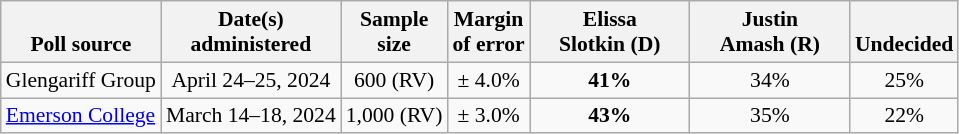<table class="wikitable" style="font-size:90%;text-align:center;">
<tr style="vertical-align:bottom">
<th>Poll source</th>
<th>Date(s)<br>administered</th>
<th>Sample<br>size</th>
<th>Margin<br>of error</th>
<th style="width:100px;">Elissa<br>Slotkin (D)</th>
<th style="width:100px;">Justin<br>Amash (R)</th>
<th>Undecided</th>
</tr>
<tr>
<td style="text-align:left;">Glengariff Group</td>
<td>April 24–25, 2024</td>
<td>600 (RV)</td>
<td>± 4.0%</td>
<td><strong>41%</strong></td>
<td>34%</td>
<td>25%</td>
</tr>
<tr>
<td style="text-align:left;"><a href='#'>Emerson College</a></td>
<td>March 14–18, 2024</td>
<td>1,000 (RV)</td>
<td>± 3.0%</td>
<td><strong>43%</strong></td>
<td>35%</td>
<td>22%</td>
</tr>
</table>
